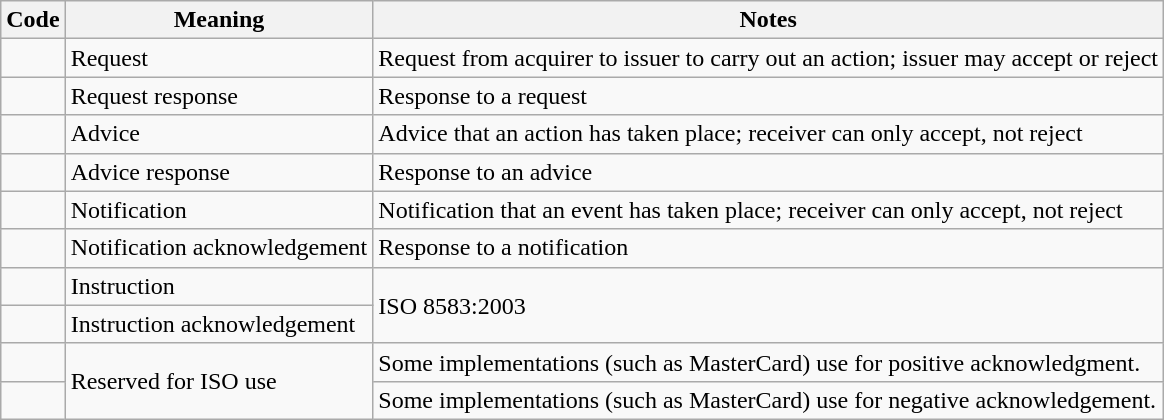<table class="wikitable worktable">
<tr>
<th>Code</th>
<th>Meaning</th>
<th>Notes</th>
</tr>
<tr>
<td></td>
<td>Request</td>
<td>Request from acquirer to issuer to carry out an action; issuer may accept or reject</td>
</tr>
<tr>
<td></td>
<td>Request response</td>
<td>Response to a request</td>
</tr>
<tr>
<td></td>
<td>Advice</td>
<td>Advice that an action has taken place; receiver can only accept, not reject</td>
</tr>
<tr>
<td></td>
<td>Advice response</td>
<td>Response to an advice</td>
</tr>
<tr>
<td></td>
<td>Notification</td>
<td>Notification that an event has taken place; receiver can only accept, not reject</td>
</tr>
<tr>
<td></td>
<td>Notification acknowledgement</td>
<td>Response to a notification</td>
</tr>
<tr>
<td></td>
<td>Instruction</td>
<td rowspan=2>ISO 8583:2003</td>
</tr>
<tr>
<td></td>
<td>Instruction acknowledgement</td>
</tr>
<tr>
<td></td>
<td rowspan=2>Reserved for ISO use</td>
<td>Some implementations (such as MasterCard) use for positive acknowledgment.</td>
</tr>
<tr>
<td></td>
<td>Some implementations (such as MasterCard) use for negative acknowledgement.</td>
</tr>
</table>
